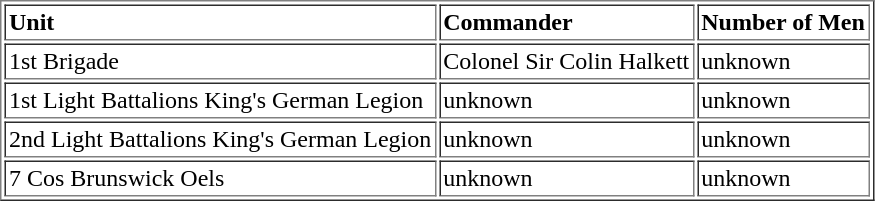<table border="1" cellpadding="2">
<tr>
<td><strong>Unit</strong></td>
<td><strong>Commander</strong></td>
<td><strong>Number of Men</strong></td>
</tr>
<tr>
<td>1st Brigade</td>
<td>Colonel Sir Colin Halkett</td>
<td>unknown</td>
</tr>
<tr>
<td>1st Light Battalions King's German Legion</td>
<td>unknown</td>
<td>unknown</td>
</tr>
<tr>
<td>2nd Light Battalions King's German Legion</td>
<td>unknown</td>
<td>unknown</td>
</tr>
<tr>
<td>7 Cos Brunswick Oels</td>
<td>unknown</td>
<td>unknown</td>
</tr>
</table>
